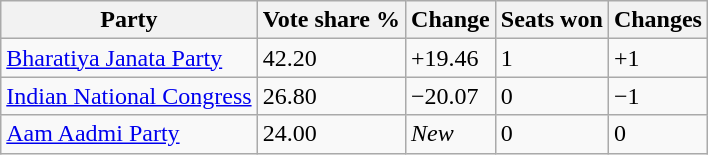<table class="wikitable sortable">
<tr>
<th>Party</th>
<th>Vote share %</th>
<th>Change</th>
<th>Seats won</th>
<th>Changes</th>
</tr>
<tr>
<td><a href='#'>Bharatiya Janata Party</a></td>
<td>42.20</td>
<td>+19.46</td>
<td>1</td>
<td>+1</td>
</tr>
<tr>
<td><a href='#'>Indian National Congress</a></td>
<td>26.80</td>
<td>−20.07</td>
<td>0</td>
<td>−1</td>
</tr>
<tr>
<td><a href='#'>Aam Aadmi Party</a></td>
<td>24.00</td>
<td><em>New</em></td>
<td>0</td>
<td>0</td>
</tr>
</table>
